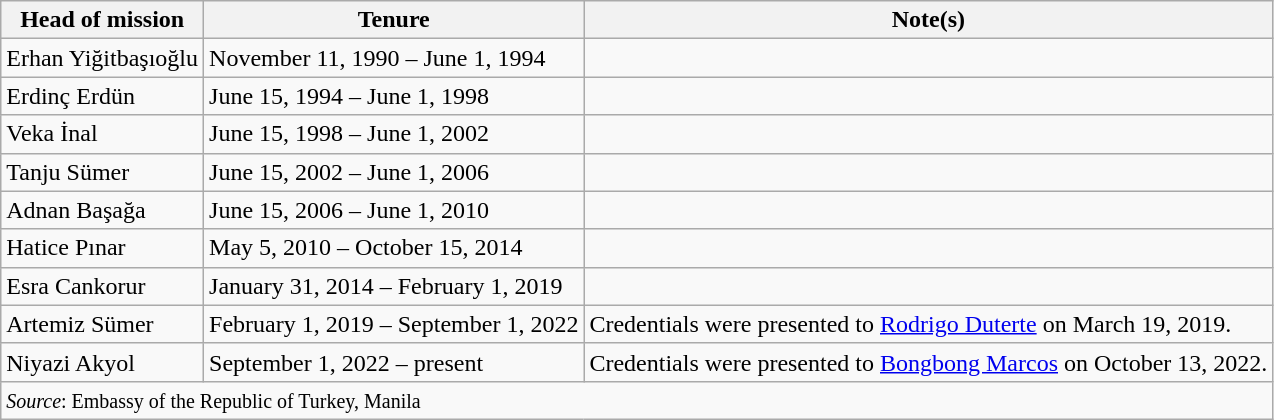<table class=wikitable>
<tr>
<th>Head of mission</th>
<th>Tenure</th>
<th>Note(s)</th>
</tr>
<tr>
<td>Erhan Yiğitbaşıoğlu</td>
<td>November 11, 1990 – June 1, 1994</td>
<td></td>
</tr>
<tr>
<td>Erdinç Erdün</td>
<td>June 15, 1994 – June 1, 1998</td>
<td></td>
</tr>
<tr>
<td>Veka İnal</td>
<td>June 15, 1998 – June 1, 2002</td>
<td></td>
</tr>
<tr>
<td>Tanju Sümer</td>
<td>June 15, 2002 – June 1, 2006</td>
<td></td>
</tr>
<tr>
<td>Adnan Başağa</td>
<td>June 15, 2006 – June 1, 2010</td>
<td></td>
</tr>
<tr>
<td>Hatice Pınar</td>
<td>May 5, 2010 – October 15, 2014</td>
<td></td>
</tr>
<tr>
<td>Esra Cankorur</td>
<td>January 31, 2014 – February 1, 2019</td>
<td></td>
</tr>
<tr>
<td>Artemiz Sümer</td>
<td>February 1, 2019 – September 1, 2022</td>
<td>Credentials were presented to <a href='#'>Rodrigo Duterte</a> on March 19, 2019.</td>
</tr>
<tr>
<td>Niyazi Akyol</td>
<td>September 1, 2022 – present</td>
<td>Credentials were presented to <a href='#'>Bongbong Marcos</a> on October 13, 2022.</td>
</tr>
<tr>
<td colspan="3"><small><em>Source</em>: Embassy of the Republic of Turkey, Manila</small></td>
</tr>
</table>
